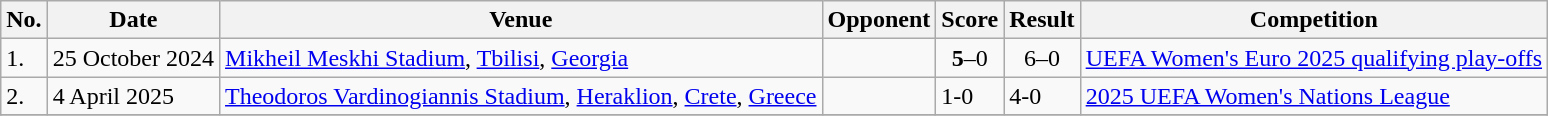<table class="wikitable">
<tr>
<th>No.</th>
<th>Date</th>
<th>Venue</th>
<th>Opponent</th>
<th>Score</th>
<th>Result</th>
<th>Competition</th>
</tr>
<tr>
<td>1.</td>
<td>25 October 2024</td>
<td><a href='#'>Mikheil Meskhi Stadium</a>, <a href='#'>Tbilisi</a>, <a href='#'>Georgia</a></td>
<td></td>
<td align=center><strong>5</strong>–0</td>
<td align=center>6–0</td>
<td><a href='#'>UEFA Women's Euro 2025 qualifying play-offs</a></td>
</tr>
<tr>
<td>2.</td>
<td>4 April 2025</td>
<td><a href='#'>Theodoros Vardinogiannis Stadium</a>, <a href='#'>Heraklion</a>, <a href='#'>Crete</a>, <a href='#'>Greece</a></td>
<td></td>
<td>1-0</td>
<td>4-0</td>
<td><a href='#'>2025 UEFA Women's Nations League</a></td>
</tr>
<tr>
</tr>
</table>
